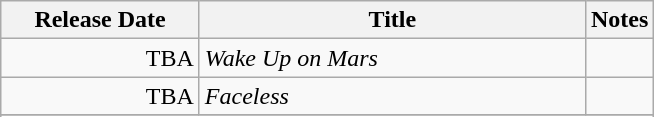<table class="wikitable sortable">
<tr>
<th style="width:125px;">Release Date</th>
<th style="width:250px;">Title</th>
<th>Notes</th>
</tr>
<tr>
<td style="text-align:right;">TBA</td>
<td><em>Wake Up on Mars</em></td>
<td></td>
</tr>
<tr>
<td style="text-align:right;">TBA</td>
<td><em>Faceless</em></td>
<td></td>
</tr>
<tr>
</tr>
<tr>
</tr>
</table>
